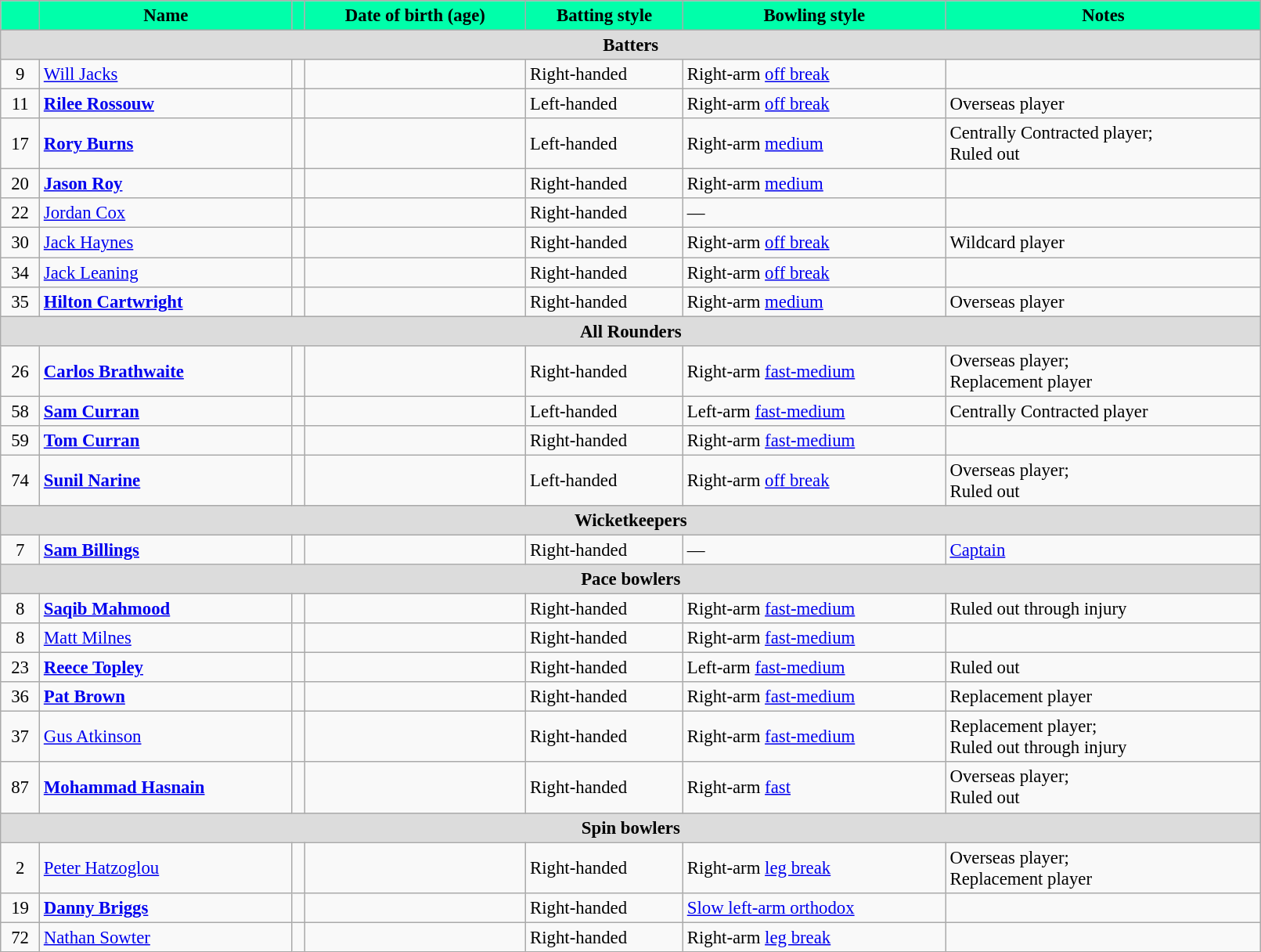<table class="wikitable" style="font-size:95%;" width="85%">
<tr>
<th style="background:#00FFAA; color:black"></th>
<th style="background:#00FFAA; color:black">Name</th>
<th style="background:#00FFAA; color:black"></th>
<th style="background:#00FFAA; color:black">Date of birth (age)</th>
<th style="background:#00FFAA; color:black">Batting style</th>
<th style="background:#00FFAA; color:black">Bowling style</th>
<th style="background:#00FFAA; color:black">Notes</th>
</tr>
<tr>
<th colspan="7" style="background: #DCDCDC" align=right>Batters</th>
</tr>
<tr>
<td style="text-align:center">9</td>
<td><a href='#'>Will Jacks</a></td>
<td style="text-align:center"></td>
<td></td>
<td>Right-handed</td>
<td>Right-arm <a href='#'>off break</a></td>
<td></td>
</tr>
<tr>
<td style="text-align:center">11</td>
<td><strong><a href='#'>Rilee Rossouw</a></strong></td>
<td style="text-align:center"></td>
<td></td>
<td>Left-handed</td>
<td>Right-arm <a href='#'>off break</a></td>
<td>Overseas player</td>
</tr>
<tr>
<td style="text-align:center">17</td>
<td><strong><a href='#'>Rory Burns</a></strong></td>
<td style="text-align:center"></td>
<td></td>
<td>Left-handed</td>
<td>Right-arm <a href='#'>medium</a></td>
<td>Centrally Contracted player; <br> Ruled out</td>
</tr>
<tr>
<td style="text-align:center">20</td>
<td><strong><a href='#'>Jason Roy</a></strong></td>
<td style="text-align:center"></td>
<td></td>
<td>Right-handed</td>
<td>Right-arm <a href='#'>medium</a></td>
<td></td>
</tr>
<tr>
<td style="text-align:center">22</td>
<td><a href='#'>Jordan Cox</a></td>
<td style="text-align:center"></td>
<td></td>
<td>Right-handed</td>
<td>—</td>
<td></td>
</tr>
<tr>
<td style="text-align:center">30</td>
<td><a href='#'>Jack Haynes</a></td>
<td style="text-align:center"></td>
<td></td>
<td>Right-handed</td>
<td>Right-arm <a href='#'>off break</a></td>
<td>Wildcard player</td>
</tr>
<tr>
<td style="text-align:center">34</td>
<td><a href='#'>Jack Leaning</a></td>
<td style="text-align:center"></td>
<td></td>
<td>Right-handed</td>
<td>Right-arm <a href='#'>off break</a></td>
<td></td>
</tr>
<tr>
<td style="text-align:center">35</td>
<td><strong><a href='#'>Hilton Cartwright</a></strong></td>
<td style="text-align:center"></td>
<td></td>
<td>Right-handed</td>
<td>Right-arm <a href='#'>medium</a></td>
<td>Overseas player</td>
</tr>
<tr>
<th colspan="7" style="background: #DCDCDC" align=right>All Rounders</th>
</tr>
<tr>
<td style="text-align:center">26</td>
<td><strong><a href='#'>Carlos Brathwaite</a></strong></td>
<td style="text-align:center"></td>
<td></td>
<td>Right-handed</td>
<td>Right-arm <a href='#'>fast-medium</a></td>
<td>Overseas player; <br> Replacement player</td>
</tr>
<tr>
<td style="text-align:center">58</td>
<td><strong><a href='#'>Sam Curran</a></strong></td>
<td style="text-align:center"></td>
<td></td>
<td>Left-handed</td>
<td>Left-arm <a href='#'>fast-medium</a></td>
<td>Centrally Contracted player</td>
</tr>
<tr>
<td style="text-align:center">59</td>
<td><strong><a href='#'>Tom Curran</a></strong></td>
<td style="text-align:center"></td>
<td></td>
<td>Right-handed</td>
<td>Right-arm <a href='#'>fast-medium</a></td>
<td></td>
</tr>
<tr>
<td style="text-align:center">74</td>
<td><strong><a href='#'>Sunil Narine</a></strong></td>
<td style="text-align:center"></td>
<td></td>
<td>Left-handed</td>
<td>Right-arm <a href='#'>off break</a></td>
<td>Overseas player; <br> Ruled out</td>
</tr>
<tr>
<th colspan="7" style="background: #DCDCDC" align=right>Wicketkeepers</th>
</tr>
<tr>
<td style="text-align:center">7</td>
<td><strong><a href='#'>Sam Billings</a></strong></td>
<td style="text-align:center"></td>
<td></td>
<td>Right-handed</td>
<td>—</td>
<td><a href='#'>Captain</a></td>
</tr>
<tr>
<th colspan="7" style="background: #DCDCDC" align=right>Pace bowlers</th>
</tr>
<tr>
<td style="text-align:center">8</td>
<td><strong><a href='#'>Saqib Mahmood</a></strong></td>
<td style="text-align:center"></td>
<td></td>
<td>Right-handed</td>
<td>Right-arm <a href='#'>fast-medium</a></td>
<td>Ruled out through injury</td>
</tr>
<tr>
<td style="text-align:center">8</td>
<td><a href='#'>Matt Milnes</a></td>
<td style="text-align:center"></td>
<td></td>
<td>Right-handed</td>
<td>Right-arm <a href='#'>fast-medium</a></td>
<td></td>
</tr>
<tr>
<td style="text-align:center">23</td>
<td><strong><a href='#'>Reece Topley</a></strong></td>
<td style="text-align:center"></td>
<td></td>
<td>Right-handed</td>
<td>Left-arm <a href='#'>fast-medium</a></td>
<td>Ruled out</td>
</tr>
<tr>
<td style="text-align:center">36</td>
<td><strong><a href='#'>Pat Brown</a></strong></td>
<td style="text-align:center"></td>
<td></td>
<td>Right-handed</td>
<td>Right-arm <a href='#'>fast-medium</a></td>
<td>Replacement player</td>
</tr>
<tr>
<td style="text-align:center">37</td>
<td><a href='#'>Gus Atkinson</a></td>
<td style="text-align:center"></td>
<td></td>
<td>Right-handed</td>
<td>Right-arm <a href='#'>fast-medium</a></td>
<td>Replacement player; <br> Ruled out through injury</td>
</tr>
<tr>
<td style="text-align:center">87</td>
<td><strong><a href='#'>Mohammad Hasnain</a></strong></td>
<td style="text-align:center"></td>
<td></td>
<td>Right-handed</td>
<td>Right-arm <a href='#'>fast</a></td>
<td>Overseas player; <br> Ruled out</td>
</tr>
<tr>
<th colspan="7" style="background: #DCDCDC" align=right>Spin bowlers</th>
</tr>
<tr>
<td style="text-align:center">2</td>
<td><a href='#'>Peter Hatzoglou</a></td>
<td style="text-align:center"></td>
<td></td>
<td>Right-handed</td>
<td>Right-arm <a href='#'>leg break</a></td>
<td>Overseas player; <br> Replacement player</td>
</tr>
<tr>
<td style="text-align:center">19</td>
<td><strong><a href='#'>Danny Briggs</a></strong></td>
<td style="text-align:center"></td>
<td></td>
<td>Right-handed</td>
<td><a href='#'>Slow left-arm orthodox</a></td>
<td></td>
</tr>
<tr>
<td style="text-align:center">72</td>
<td><a href='#'>Nathan Sowter</a></td>
<td style="text-align:center"></td>
<td></td>
<td>Right-handed</td>
<td>Right-arm <a href='#'>leg break</a></td>
<td></td>
</tr>
</table>
